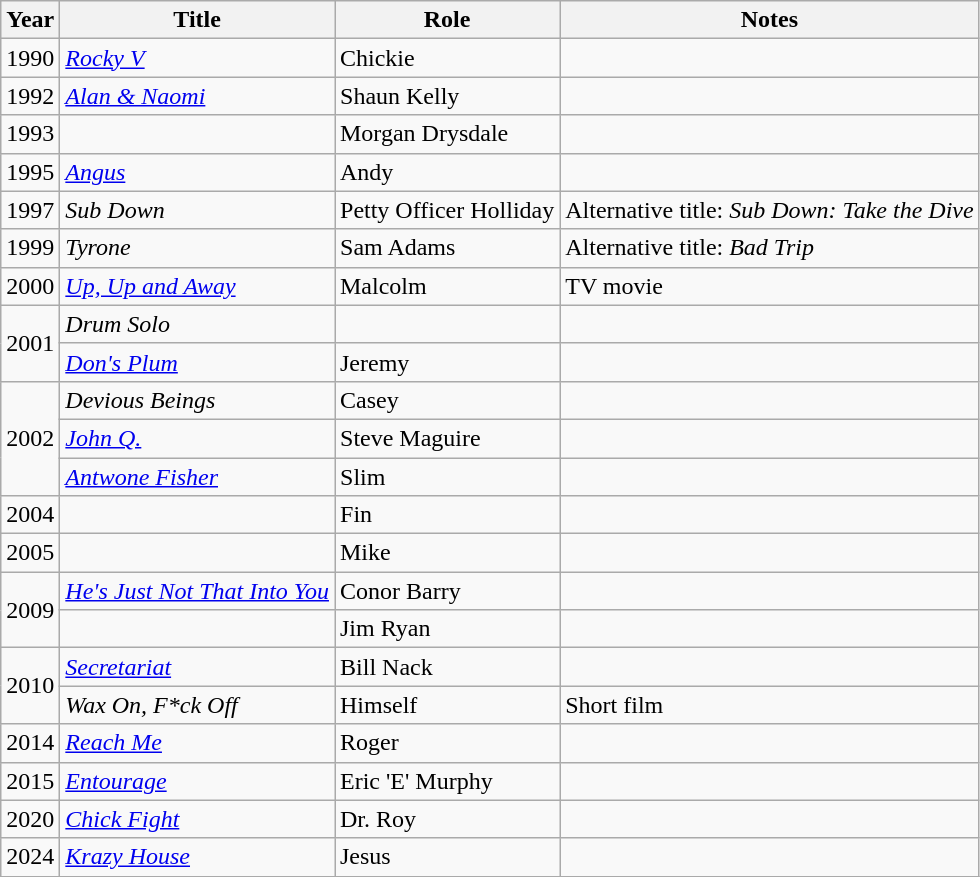<table class="wikitable sortable">
<tr>
<th>Year</th>
<th>Title</th>
<th>Role</th>
<th class = "unsortable">Notes</th>
</tr>
<tr>
<td>1990</td>
<td><em><a href='#'>Rocky V</a></em></td>
<td>Chickie</td>
<td></td>
</tr>
<tr>
<td>1992</td>
<td><em><a href='#'>Alan & Naomi</a></em></td>
<td>Shaun Kelly</td>
<td></td>
</tr>
<tr>
<td>1993</td>
<td><em></em></td>
<td>Morgan Drysdale</td>
<td></td>
</tr>
<tr>
<td>1995</td>
<td><em><a href='#'>Angus</a></em></td>
<td>Andy</td>
<td></td>
</tr>
<tr>
<td>1997</td>
<td><em>Sub Down</em></td>
<td>Petty Officer Holliday</td>
<td>Alternative title: <em>Sub Down: Take the Dive</em></td>
</tr>
<tr>
<td>1999</td>
<td><em>Tyrone</em></td>
<td>Sam Adams</td>
<td>Alternative title: <em>Bad Trip</em></td>
</tr>
<tr>
<td>2000</td>
<td><em><a href='#'>Up, Up and Away</a></em></td>
<td>Malcolm</td>
<td>TV movie</td>
</tr>
<tr>
<td rowspan = "2">2001</td>
<td><em>Drum Solo</em></td>
<td></td>
<td></td>
</tr>
<tr>
<td><em><a href='#'>Don's Plum</a></em></td>
<td>Jeremy</td>
<td></td>
</tr>
<tr>
<td rowspan = "3">2002</td>
<td><em>Devious Beings</em></td>
<td>Casey</td>
<td></td>
</tr>
<tr>
<td><em><a href='#'>John Q.</a></em></td>
<td>Steve Maguire</td>
<td></td>
</tr>
<tr>
<td><em><a href='#'>Antwone Fisher</a></em></td>
<td>Slim</td>
<td></td>
</tr>
<tr>
<td>2004</td>
<td><em></em></td>
<td>Fin</td>
<td></td>
</tr>
<tr>
<td>2005</td>
<td><em></em></td>
<td>Mike</td>
<td></td>
</tr>
<tr>
<td rowspan = "2">2009</td>
<td><em><a href='#'>He's Just Not That Into You</a></em></td>
<td>Conor Barry</td>
<td></td>
</tr>
<tr>
<td><em></em></td>
<td>Jim Ryan</td>
<td></td>
</tr>
<tr>
<td rowspan = "2">2010</td>
<td><em><a href='#'>Secretariat</a></em></td>
<td>Bill Nack</td>
<td></td>
</tr>
<tr>
<td><em>Wax On, F*ck Off</em></td>
<td>Himself</td>
<td>Short film</td>
</tr>
<tr>
<td>2014</td>
<td><em><a href='#'>Reach Me</a></em></td>
<td>Roger</td>
<td></td>
</tr>
<tr>
<td>2015</td>
<td><em><a href='#'>Entourage</a></em></td>
<td>Eric 'E' Murphy</td>
<td></td>
</tr>
<tr>
<td>2020</td>
<td><em><a href='#'>Chick Fight</a></em></td>
<td>Dr. Roy</td>
<td></td>
</tr>
<tr>
<td>2024</td>
<td><em><a href='#'>Krazy House</a></em></td>
<td>Jesus</td>
<td></td>
</tr>
<tr>
</tr>
</table>
